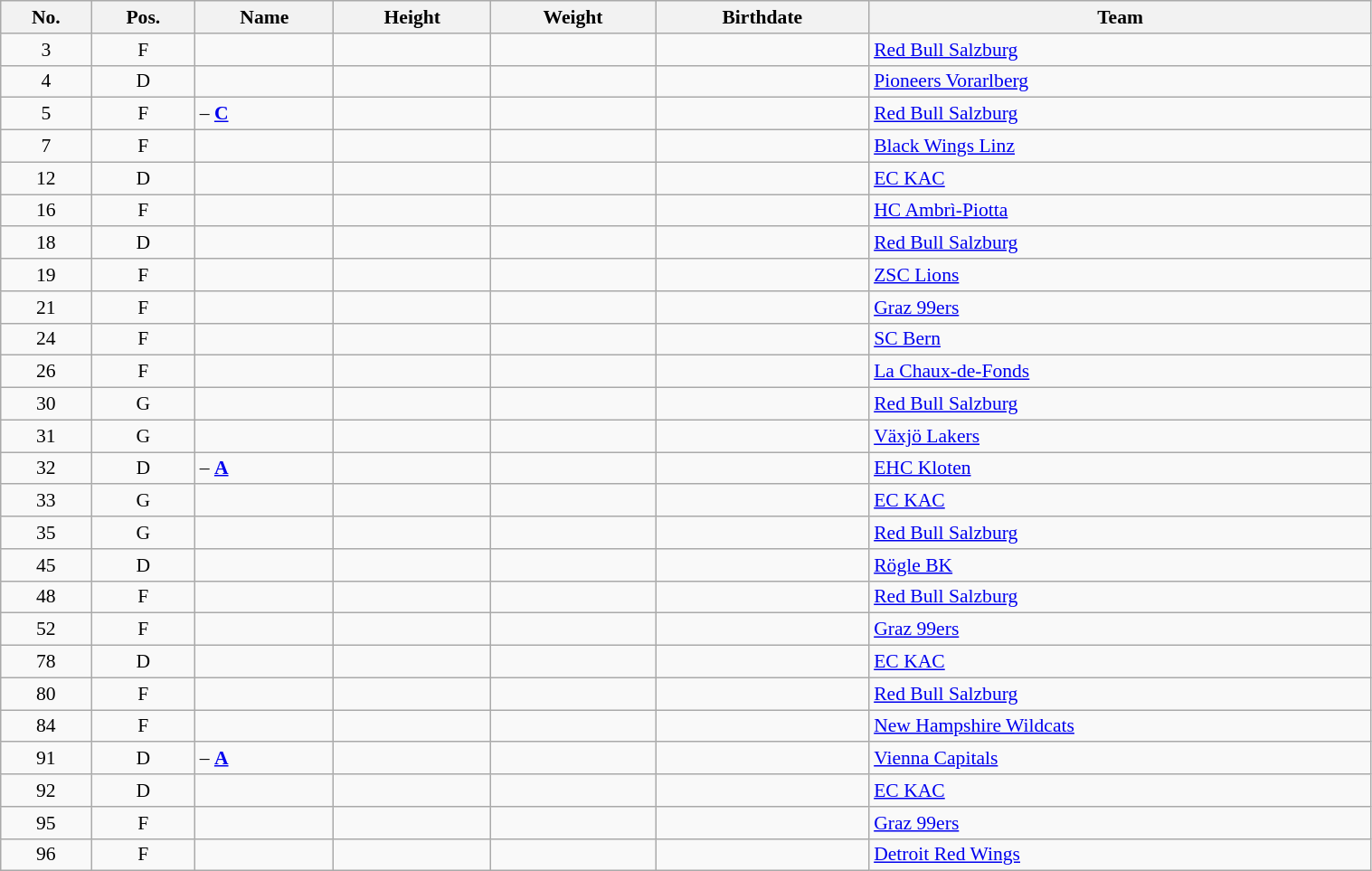<table width="80%" class="wikitable sortable" style="font-size: 90%; text-align: center;">
<tr>
<th>No.</th>
<th>Pos.</th>
<th>Name</th>
<th>Height</th>
<th>Weight</th>
<th>Birthdate</th>
<th>Team</th>
</tr>
<tr>
<td>3</td>
<td>F</td>
<td align=left></td>
<td></td>
<td></td>
<td></td>
<td style="text-align:left;"> <a href='#'>Red Bull Salzburg</a></td>
</tr>
<tr>
<td>4</td>
<td>D</td>
<td align=left></td>
<td></td>
<td></td>
<td></td>
<td style="text-align:left;"> <a href='#'>Pioneers Vorarlberg</a></td>
</tr>
<tr>
<td>5</td>
<td>F</td>
<td align=left> – <strong><a href='#'>C</a></strong></td>
<td></td>
<td></td>
<td></td>
<td style="text-align:left;"> <a href='#'>Red Bull Salzburg</a></td>
</tr>
<tr>
<td>7</td>
<td>F</td>
<td align=left></td>
<td></td>
<td></td>
<td></td>
<td style="text-align:left;"> <a href='#'>Black Wings Linz</a></td>
</tr>
<tr>
<td>12</td>
<td>D</td>
<td align=left></td>
<td></td>
<td></td>
<td></td>
<td style="text-align:left;"> <a href='#'>EC KAC</a></td>
</tr>
<tr>
<td>16</td>
<td>F</td>
<td align=left></td>
<td></td>
<td></td>
<td></td>
<td style="text-align:left;"> <a href='#'>HC Ambrì-Piotta</a></td>
</tr>
<tr>
<td>18</td>
<td>D</td>
<td align=left></td>
<td></td>
<td></td>
<td></td>
<td style="text-align:left;"> <a href='#'>Red Bull Salzburg</a></td>
</tr>
<tr>
<td>19</td>
<td>F</td>
<td align=left></td>
<td></td>
<td></td>
<td></td>
<td style="text-align:left;"> <a href='#'>ZSC Lions</a></td>
</tr>
<tr>
<td>21</td>
<td>F</td>
<td align=left></td>
<td></td>
<td></td>
<td></td>
<td style="text-align:left;"> <a href='#'>Graz 99ers</a></td>
</tr>
<tr>
<td>24</td>
<td>F</td>
<td align=left></td>
<td></td>
<td></td>
<td></td>
<td style="text-align:left;"> <a href='#'>SC Bern</a></td>
</tr>
<tr>
<td>26</td>
<td>F</td>
<td align=left></td>
<td></td>
<td></td>
<td></td>
<td style="text-align:left;"> <a href='#'>La Chaux-de-Fonds</a></td>
</tr>
<tr>
<td>30</td>
<td>G</td>
<td align=left></td>
<td></td>
<td></td>
<td></td>
<td style="text-align:left;"> <a href='#'>Red Bull Salzburg</a></td>
</tr>
<tr>
<td>31</td>
<td>G</td>
<td align=left></td>
<td></td>
<td></td>
<td></td>
<td style="text-align:left;"> <a href='#'>Växjö Lakers</a></td>
</tr>
<tr>
<td>32</td>
<td>D</td>
<td align=left> – <strong><a href='#'>A</a></strong></td>
<td></td>
<td></td>
<td></td>
<td style="text-align:left;"> <a href='#'>EHC Kloten</a></td>
</tr>
<tr>
<td>33</td>
<td>G</td>
<td align=left></td>
<td></td>
<td></td>
<td></td>
<td style="text-align:left;"> <a href='#'>EC KAC</a></td>
</tr>
<tr>
<td>35</td>
<td>G</td>
<td align=left></td>
<td></td>
<td></td>
<td></td>
<td style="text-align:left;"> <a href='#'>Red Bull Salzburg</a></td>
</tr>
<tr>
<td>45</td>
<td>D</td>
<td align=left></td>
<td></td>
<td></td>
<td></td>
<td style="text-align:left;"> <a href='#'>Rögle BK</a></td>
</tr>
<tr>
<td>48</td>
<td>F</td>
<td align=left></td>
<td></td>
<td></td>
<td></td>
<td style="text-align:left;"> <a href='#'>Red Bull Salzburg</a></td>
</tr>
<tr>
<td>52</td>
<td>F</td>
<td align=left></td>
<td></td>
<td></td>
<td></td>
<td style="text-align:left;"> <a href='#'>Graz 99ers</a></td>
</tr>
<tr>
<td>78</td>
<td>D</td>
<td align=left></td>
<td></td>
<td></td>
<td></td>
<td style="text-align:left;"> <a href='#'>EC KAC</a></td>
</tr>
<tr>
<td>80</td>
<td>F</td>
<td align=left></td>
<td></td>
<td></td>
<td></td>
<td style="text-align:left;"> <a href='#'>Red Bull Salzburg</a></td>
</tr>
<tr>
<td>84</td>
<td>F</td>
<td align=left></td>
<td></td>
<td></td>
<td></td>
<td style="text-align:left;"> <a href='#'>New Hampshire Wildcats</a></td>
</tr>
<tr>
<td>91</td>
<td>D</td>
<td align=left> – <strong><a href='#'>A</a></strong></td>
<td></td>
<td></td>
<td></td>
<td style="text-align:left;"> <a href='#'>Vienna Capitals</a></td>
</tr>
<tr>
<td>92</td>
<td>D</td>
<td align=left></td>
<td></td>
<td></td>
<td></td>
<td style="text-align:left;"> <a href='#'>EC KAC</a></td>
</tr>
<tr>
<td>95</td>
<td>F</td>
<td align=left></td>
<td></td>
<td></td>
<td></td>
<td style="text-align:left;"> <a href='#'>Graz 99ers</a></td>
</tr>
<tr>
<td>96</td>
<td>F</td>
<td align=left></td>
<td></td>
<td></td>
<td></td>
<td style="text-align:left;"> <a href='#'>Detroit Red Wings</a></td>
</tr>
</table>
